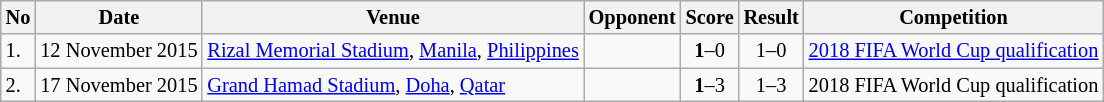<table class="wikitable" style="font-size:85%;">
<tr>
<th>No</th>
<th>Date</th>
<th>Venue</th>
<th>Opponent</th>
<th>Score</th>
<th>Result</th>
<th>Competition</th>
</tr>
<tr>
<td>1.</td>
<td>12 November 2015</td>
<td><a href='#'>Rizal Memorial Stadium</a>, <a href='#'>Manila</a>, <a href='#'>Philippines</a></td>
<td></td>
<td align=center><strong>1</strong>–0</td>
<td align=center>1–0</td>
<td><a href='#'>2018 FIFA World Cup qualification</a></td>
</tr>
<tr>
<td>2.</td>
<td>17 November 2015</td>
<td><a href='#'>Grand Hamad Stadium</a>, <a href='#'>Doha</a>, <a href='#'>Qatar</a></td>
<td></td>
<td align=center><strong>1</strong>–3</td>
<td align=center>1–3</td>
<td>2018 FIFA World Cup qualification</td>
</tr>
</table>
